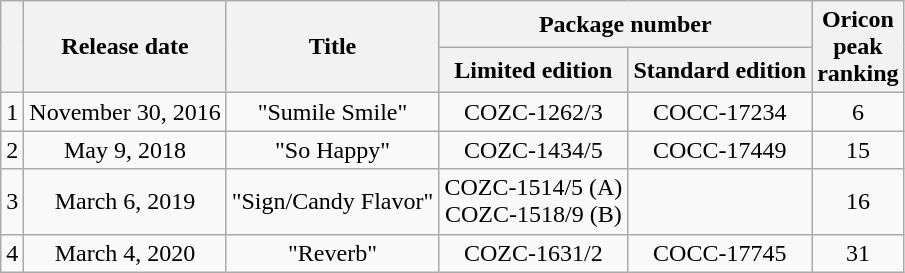<table class="wikitable" style="text-align: center">
<tr>
<th rowspan="2"></th>
<th rowspan="2">Release date</th>
<th rowspan="2">Title</th>
<th colspan="2">Package number</th>
<th rowspan="2">Oricon<br>peak<br>ranking</th>
</tr>
<tr>
<th>Limited edition</th>
<th>Standard edition</th>
</tr>
<tr>
<td>1</td>
<td>November 30, 2016</td>
<td>"Sumile Smile"</td>
<td>COZC-1262/3</td>
<td>COCC-17234</td>
<td>6</td>
</tr>
<tr>
<td>2</td>
<td>May 9, 2018</td>
<td>"So Happy"</td>
<td>COZC-1434/5</td>
<td>COCC-17449</td>
<td>15</td>
</tr>
<tr>
<td>3</td>
<td>March 6, 2019</td>
<td>"Sign/Candy Flavor"</td>
<td>COZC-1514/5 (A)<br>COZC-1518/9 (B)</td>
<td></td>
<td>16</td>
</tr>
<tr>
<td>4</td>
<td>March 4, 2020</td>
<td>"Reverb"</td>
<td>COZC-1631/2</td>
<td>COCC-17745</td>
<td>31</td>
</tr>
</table>
